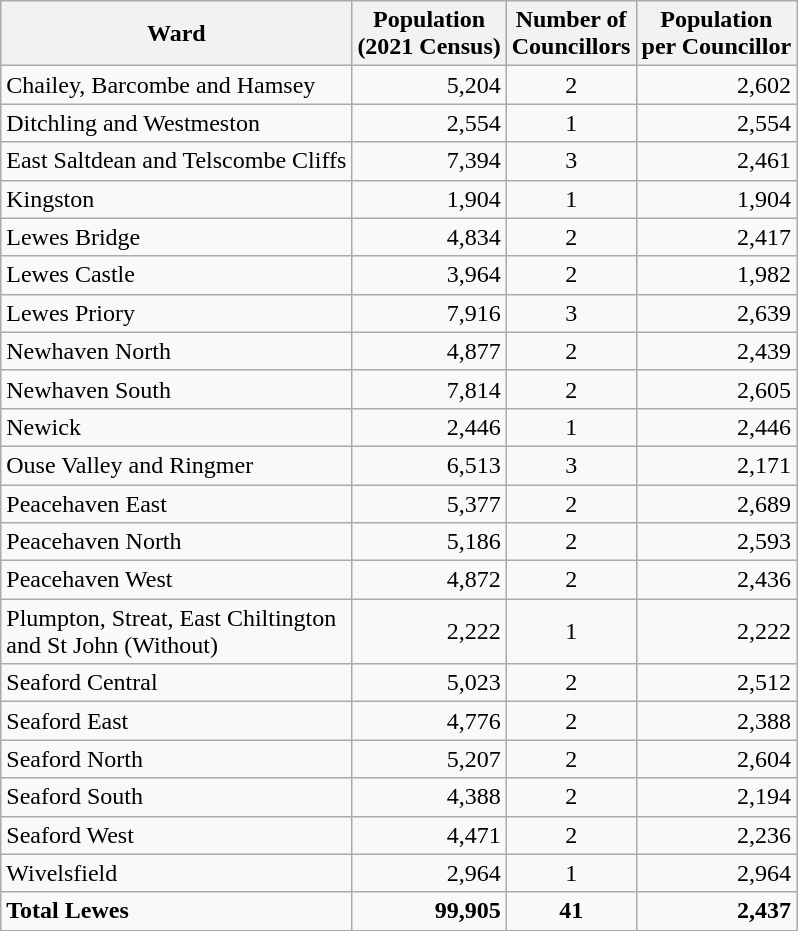<table class="wikitable sortable">
<tr>
<th>Ward</th>
<th>Population<br>(2021 Census)</th>
<th>Number of<br>Councillors</th>
<th>Population<br>per Councillor</th>
</tr>
<tr>
<td>Chailey, Barcombe and Hamsey</td>
<td align="right">5,204</td>
<td align="center">2</td>
<td align="right">2,602</td>
</tr>
<tr>
<td>Ditchling and Westmeston</td>
<td align="right">2,554</td>
<td align="center">1</td>
<td align="right">2,554</td>
</tr>
<tr>
<td>East Saltdean and Telscombe Cliffs</td>
<td align="right">7,394</td>
<td align="center">3</td>
<td align="right">2,461</td>
</tr>
<tr>
<td>Kingston</td>
<td align="right">1,904</td>
<td align="center">1</td>
<td align="right">1,904</td>
</tr>
<tr>
<td>Lewes Bridge</td>
<td align="right">4,834</td>
<td align="center">2</td>
<td align="right">2,417</td>
</tr>
<tr>
<td>Lewes Castle</td>
<td align="right">3,964</td>
<td align="center">2</td>
<td align="right">1,982</td>
</tr>
<tr>
<td>Lewes Priory</td>
<td align="right">7,916</td>
<td align="center">3</td>
<td align="right">2,639</td>
</tr>
<tr>
<td>Newhaven North</td>
<td align="right">4,877</td>
<td align="center">2</td>
<td align="right">2,439</td>
</tr>
<tr>
<td>Newhaven South</td>
<td align="right">7,814</td>
<td align="center">2</td>
<td align="right">2,605</td>
</tr>
<tr>
<td>Newick</td>
<td align="right">2,446</td>
<td align="center">1</td>
<td align="right">2,446</td>
</tr>
<tr>
<td>Ouse Valley and Ringmer</td>
<td align="right">6,513</td>
<td align="center">3</td>
<td align="right">2,171</td>
</tr>
<tr>
<td>Peacehaven East</td>
<td align="right">5,377</td>
<td align="center">2</td>
<td align="right">2,689</td>
</tr>
<tr>
<td>Peacehaven North</td>
<td align="right">5,186</td>
<td align="center">2</td>
<td align="right">2,593</td>
</tr>
<tr>
<td>Peacehaven West</td>
<td align="right">4,872</td>
<td align="center">2</td>
<td align="right">2,436</td>
</tr>
<tr>
<td>Plumpton, Streat, East Chiltington<br> and St John (Without)</td>
<td align="right">2,222</td>
<td align="center">1</td>
<td align="right">2,222</td>
</tr>
<tr>
<td>Seaford Central</td>
<td align="right">5,023</td>
<td align="center">2</td>
<td align="right">2,512</td>
</tr>
<tr>
<td>Seaford East</td>
<td align="right">4,776</td>
<td align="center">2</td>
<td align="right">2,388</td>
</tr>
<tr>
<td>Seaford North</td>
<td align="right">5,207</td>
<td align="center">2</td>
<td align="right">2,604</td>
</tr>
<tr>
<td>Seaford South</td>
<td align="right">4,388</td>
<td align="center">2</td>
<td align="right">2,194</td>
</tr>
<tr>
<td>Seaford West</td>
<td align="right">4,471</td>
<td align="center">2</td>
<td align="right">2,236</td>
</tr>
<tr>
<td>Wivelsfield</td>
<td align="right">2,964</td>
<td align="center">1</td>
<td align="right">2,964</td>
</tr>
<tr class="sortbottom">
<td><strong>Total Lewes</strong></td>
<td align="right"><strong>99,905</strong></td>
<td align="center"><strong>41</strong></td>
<td align="right"><strong>2,437</strong></td>
</tr>
</table>
